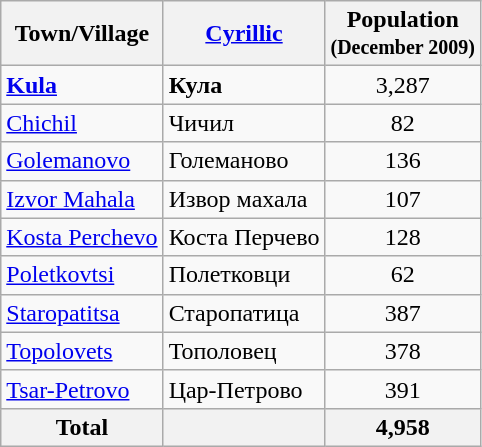<table class="wikitable sortable">
<tr>
<th>Town/Village</th>
<th><a href='#'>Cyrillic</a></th>
<th>Population<br><small>(December 2009)</small></th>
</tr>
<tr>
<td><strong><a href='#'>Kula</a></strong></td>
<td><strong>Кула</strong></td>
<td align="center">3,287</td>
</tr>
<tr>
<td><a href='#'>Chichil</a></td>
<td>Чичил</td>
<td align="center">82</td>
</tr>
<tr>
<td><a href='#'>Golemanovo</a></td>
<td>Големаново</td>
<td align="center">136</td>
</tr>
<tr>
<td><a href='#'>Izvor Mahala</a></td>
<td>Извор махала</td>
<td align="center">107</td>
</tr>
<tr>
<td><a href='#'>Kosta Perchevo</a></td>
<td>Коста Перчево</td>
<td align="center">128</td>
</tr>
<tr>
<td><a href='#'>Poletkovtsi</a></td>
<td>Полетковци</td>
<td align="center">62</td>
</tr>
<tr>
<td><a href='#'>Staropatitsa</a></td>
<td>Старопатица</td>
<td align="center">387</td>
</tr>
<tr>
<td><a href='#'>Topolovets</a></td>
<td>Тополовец</td>
<td align="center">378</td>
</tr>
<tr>
<td><a href='#'>Tsar-Petrovo</a></td>
<td>Цар-Петрово</td>
<td align="center">391</td>
</tr>
<tr>
<th>Total</th>
<th></th>
<th align="center">4,958</th>
</tr>
</table>
